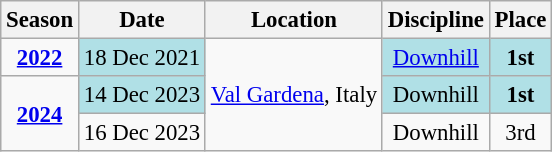<table class="wikitable" style="text-align:center; font-size:95%;">
<tr>
<th>Season</th>
<th>Date</th>
<th>Location</th>
<th>Discipline</th>
<th>Place</th>
</tr>
<tr>
<td><strong><a href='#'>2022</a></strong></td>
<td align="right" bgcolor="#BOEOE6">18 Dec 2021</td>
<td align=left rowspan="3"> <a href='#'>Val Gardena</a>, Italy</td>
<td bgcolor="#BOEOE6"><a href='#'>Downhill</a></td>
<td bgcolor="#BOEOE6"><strong>1st</strong></td>
</tr>
<tr>
<td rowspan="2"><strong><a href='#'>2024</a></strong></td>
<td align="right" bgcolor="#BOEOE6">14 Dec 2023</td>
<td bgcolor="#BOEOE6">Downhill</td>
<td bgcolor="#BOEOE6"><strong>1st</strong></td>
</tr>
<tr>
<td align="right">16 Dec 2023</td>
<td>Downhill</td>
<td>3rd</td>
</tr>
</table>
